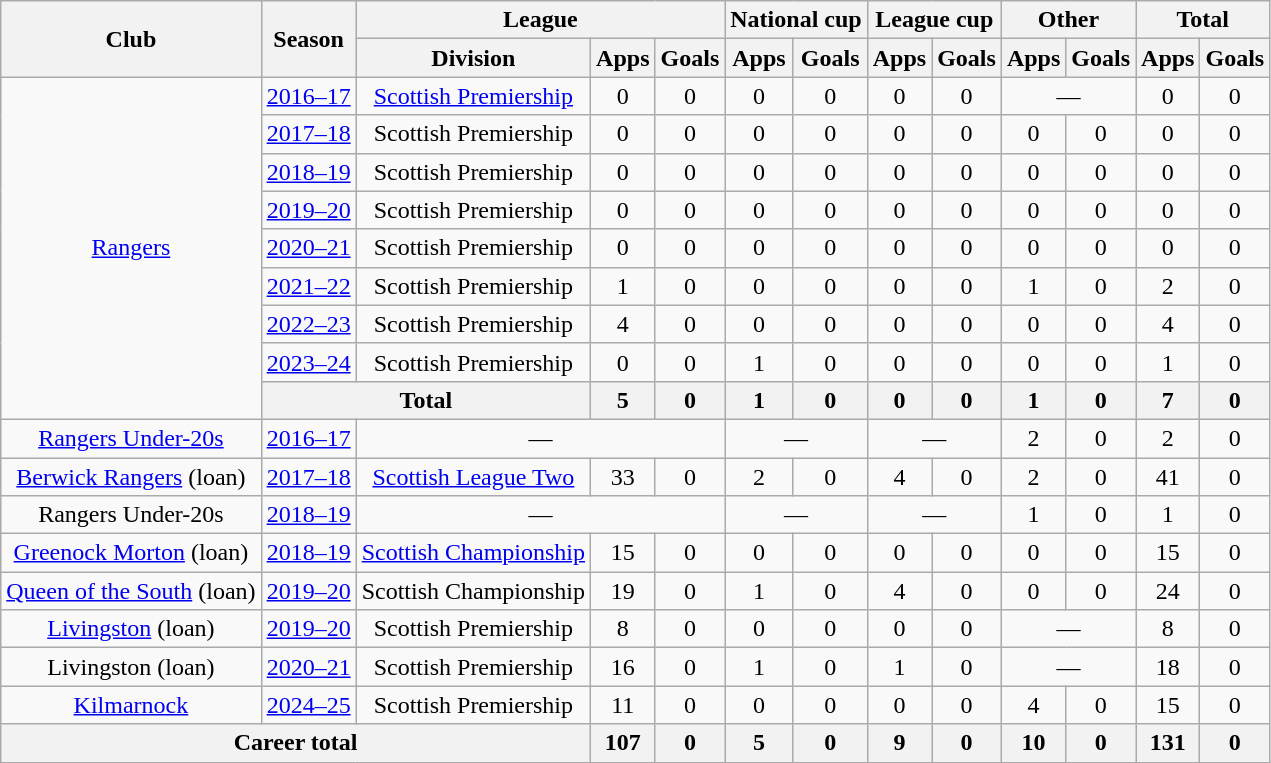<table class="wikitable" style="text-align:center">
<tr>
<th rowspan="2">Club</th>
<th rowspan="2">Season</th>
<th colspan="3">League</th>
<th colspan="2">National cup</th>
<th colspan="2">League cup</th>
<th colspan="2">Other</th>
<th colspan="2">Total</th>
</tr>
<tr>
<th>Division</th>
<th>Apps</th>
<th>Goals</th>
<th>Apps</th>
<th>Goals</th>
<th>Apps</th>
<th>Goals</th>
<th>Apps</th>
<th>Goals</th>
<th>Apps</th>
<th>Goals</th>
</tr>
<tr>
<td rowspan=9><a href='#'>Rangers</a></td>
<td><a href='#'>2016–17</a></td>
<td><a href='#'>Scottish Premiership</a></td>
<td>0</td>
<td>0</td>
<td>0</td>
<td>0</td>
<td>0</td>
<td>0</td>
<td colspan="2">—</td>
<td>0</td>
<td>0</td>
</tr>
<tr>
<td><a href='#'>2017–18</a></td>
<td>Scottish Premiership</td>
<td>0</td>
<td>0</td>
<td>0</td>
<td>0</td>
<td>0</td>
<td>0</td>
<td>0</td>
<td>0</td>
<td>0</td>
<td>0</td>
</tr>
<tr>
<td><a href='#'>2018–19</a></td>
<td>Scottish Premiership</td>
<td>0</td>
<td>0</td>
<td>0</td>
<td>0</td>
<td>0</td>
<td>0</td>
<td>0</td>
<td>0</td>
<td>0</td>
<td>0</td>
</tr>
<tr>
<td><a href='#'>2019–20</a></td>
<td>Scottish Premiership</td>
<td>0</td>
<td>0</td>
<td>0</td>
<td>0</td>
<td>0</td>
<td>0</td>
<td>0</td>
<td>0</td>
<td>0</td>
<td>0</td>
</tr>
<tr>
<td><a href='#'>2020–21</a></td>
<td>Scottish Premiership</td>
<td>0</td>
<td>0</td>
<td>0</td>
<td>0</td>
<td>0</td>
<td>0</td>
<td>0</td>
<td>0</td>
<td>0</td>
<td>0</td>
</tr>
<tr>
<td><a href='#'>2021–22</a></td>
<td>Scottish Premiership</td>
<td>1</td>
<td>0</td>
<td>0</td>
<td>0</td>
<td>0</td>
<td>0</td>
<td>1</td>
<td>0</td>
<td>2</td>
<td>0</td>
</tr>
<tr>
<td><a href='#'>2022–23</a></td>
<td>Scottish Premiership</td>
<td>4</td>
<td>0</td>
<td>0</td>
<td>0</td>
<td>0</td>
<td>0</td>
<td>0</td>
<td>0</td>
<td>4</td>
<td>0</td>
</tr>
<tr>
<td><a href='#'>2023–24</a></td>
<td>Scottish Premiership</td>
<td>0</td>
<td>0</td>
<td>1</td>
<td>0</td>
<td>0</td>
<td>0</td>
<td>0</td>
<td>0</td>
<td>1</td>
<td>0</td>
</tr>
<tr>
<th colspan="2">Total</th>
<th>5</th>
<th>0</th>
<th>1</th>
<th>0</th>
<th>0</th>
<th>0</th>
<th>1</th>
<th>0</th>
<th>7</th>
<th>0</th>
</tr>
<tr>
<td><a href='#'>Rangers Under-20s</a></td>
<td><a href='#'>2016–17</a></td>
<td colspan=3>—</td>
<td colspan="2">—</td>
<td colspan="2">—</td>
<td>2</td>
<td>0</td>
<td>2</td>
<td>0</td>
</tr>
<tr>
<td><a href='#'>Berwick Rangers</a> (loan)</td>
<td><a href='#'>2017–18</a></td>
<td><a href='#'>Scottish League Two</a></td>
<td>33</td>
<td>0</td>
<td>2</td>
<td>0</td>
<td>4</td>
<td>0</td>
<td>2</td>
<td>0</td>
<td>41</td>
<td>0</td>
</tr>
<tr>
<td>Rangers Under-20s</td>
<td><a href='#'>2018–19</a></td>
<td colspan=3>—</td>
<td colspan="2">—</td>
<td colspan="2">—</td>
<td>1</td>
<td>0</td>
<td>1</td>
<td>0</td>
</tr>
<tr>
<td><a href='#'>Greenock Morton</a> (loan)</td>
<td><a href='#'>2018–19</a></td>
<td><a href='#'>Scottish Championship</a></td>
<td>15</td>
<td>0</td>
<td>0</td>
<td>0</td>
<td>0</td>
<td>0</td>
<td>0</td>
<td>0</td>
<td>15</td>
<td>0</td>
</tr>
<tr>
<td><a href='#'>Queen of the South</a> (loan)</td>
<td><a href='#'>2019–20</a></td>
<td>Scottish Championship</td>
<td>19</td>
<td>0</td>
<td>1</td>
<td>0</td>
<td>4</td>
<td>0</td>
<td>0</td>
<td>0</td>
<td>24</td>
<td>0</td>
</tr>
<tr>
<td><a href='#'>Livingston</a> (loan)</td>
<td><a href='#'>2019–20</a></td>
<td>Scottish Premiership</td>
<td>8</td>
<td>0</td>
<td>0</td>
<td>0</td>
<td>0</td>
<td>0</td>
<td colspan="2">—</td>
<td>8</td>
<td>0</td>
</tr>
<tr>
<td>Livingston (loan)</td>
<td><a href='#'>2020–21</a></td>
<td>Scottish Premiership</td>
<td>16</td>
<td>0</td>
<td>1</td>
<td>0</td>
<td>1</td>
<td>0</td>
<td colspan="2">—</td>
<td>18</td>
<td>0</td>
</tr>
<tr>
<td><a href='#'>Kilmarnock</a></td>
<td><a href='#'>2024–25</a></td>
<td>Scottish Premiership</td>
<td>11</td>
<td>0</td>
<td>0</td>
<td>0</td>
<td>0</td>
<td>0</td>
<td>4</td>
<td>0</td>
<td>15</td>
<td>0</td>
</tr>
<tr>
<th colspan="3">Career total</th>
<th>107</th>
<th>0</th>
<th>5</th>
<th>0</th>
<th>9</th>
<th>0</th>
<th>10</th>
<th>0</th>
<th>131</th>
<th>0</th>
</tr>
</table>
